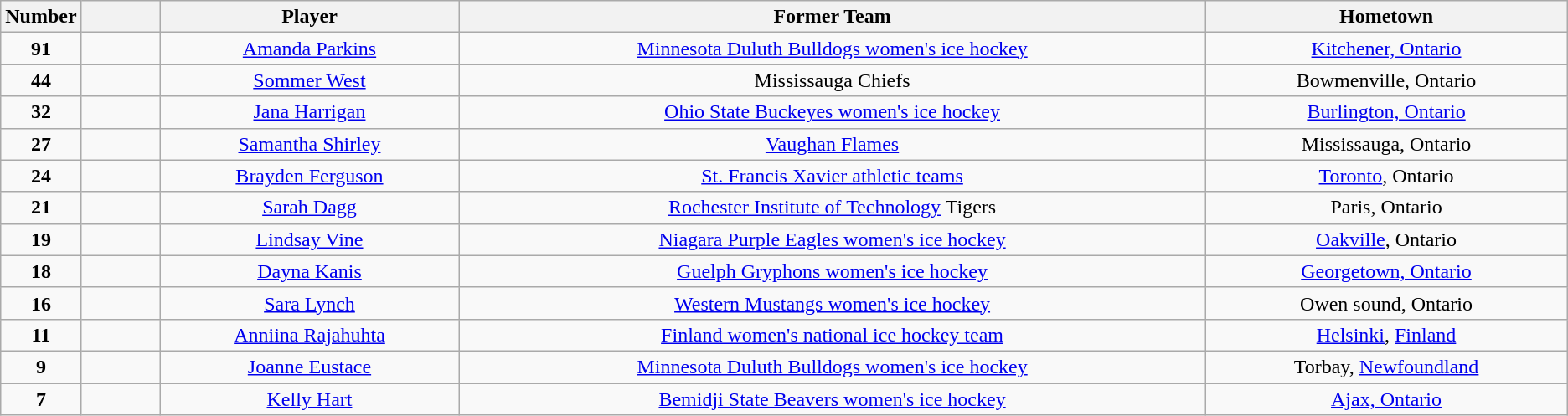<table class="wikitable" style="text-align:center">
<tr>
<th width=5%>Number</th>
<th width=5%></th>
<th !width=10%>Player</th>
<th !width=10%>Former Team</th>
<th !width=10%>Hometown</th>
</tr>
<tr>
<td><strong>91</strong></td>
<td></td>
<td><a href='#'>Amanda Parkins</a></td>
<td><a href='#'>Minnesota Duluth Bulldogs women's ice hockey</a></td>
<td><a href='#'>Kitchener, Ontario</a></td>
</tr>
<tr>
<td><strong>44</strong></td>
<td></td>
<td><a href='#'>Sommer West</a></td>
<td>Mississauga Chiefs</td>
<td>Bowmenville, Ontario</td>
</tr>
<tr>
<td><strong>32</strong></td>
<td></td>
<td><a href='#'>Jana Harrigan</a></td>
<td><a href='#'>Ohio State Buckeyes women's ice hockey</a></td>
<td><a href='#'>Burlington, Ontario</a></td>
</tr>
<tr>
<td><strong>27</strong></td>
<td></td>
<td><a href='#'>Samantha Shirley</a></td>
<td><a href='#'>Vaughan Flames</a></td>
<td>Mississauga, Ontario</td>
</tr>
<tr>
<td><strong>24</strong></td>
<td></td>
<td><a href='#'>Brayden Ferguson</a></td>
<td><a href='#'>St. Francis Xavier athletic teams</a></td>
<td><a href='#'>Toronto</a>, Ontario</td>
</tr>
<tr>
<td><strong>21</strong></td>
<td></td>
<td><a href='#'>Sarah Dagg</a></td>
<td><a href='#'>Rochester Institute of Technology</a> Tigers</td>
<td>Paris, Ontario</td>
</tr>
<tr>
<td><strong>19</strong></td>
<td></td>
<td><a href='#'>Lindsay Vine</a></td>
<td><a href='#'>Niagara Purple Eagles women's ice hockey</a></td>
<td><a href='#'>Oakville</a>, Ontario</td>
</tr>
<tr>
<td><strong>18</strong></td>
<td></td>
<td><a href='#'>Dayna Kanis</a></td>
<td><a href='#'>Guelph Gryphons women's ice hockey</a></td>
<td><a href='#'>Georgetown, Ontario</a></td>
</tr>
<tr>
<td><strong>16</strong></td>
<td></td>
<td><a href='#'>Sara Lynch</a></td>
<td><a href='#'>Western Mustangs women's ice hockey</a></td>
<td>Owen sound, Ontario</td>
</tr>
<tr>
<td><strong>11</strong></td>
<td></td>
<td><a href='#'>Anniina Rajahuhta</a></td>
<td><a href='#'>Finland women's national ice hockey team</a></td>
<td><a href='#'>Helsinki</a>, <a href='#'>Finland</a></td>
</tr>
<tr>
<td><strong>9</strong></td>
<td></td>
<td><a href='#'>Joanne Eustace</a></td>
<td><a href='#'>Minnesota Duluth Bulldogs women's ice hockey</a></td>
<td>Torbay, <a href='#'>Newfoundland</a></td>
</tr>
<tr>
<td><strong>7</strong></td>
<td></td>
<td><a href='#'>Kelly Hart</a></td>
<td><a href='#'>Bemidji State Beavers women's ice hockey</a></td>
<td><a href='#'>Ajax, Ontario</a></td>
</tr>
</table>
